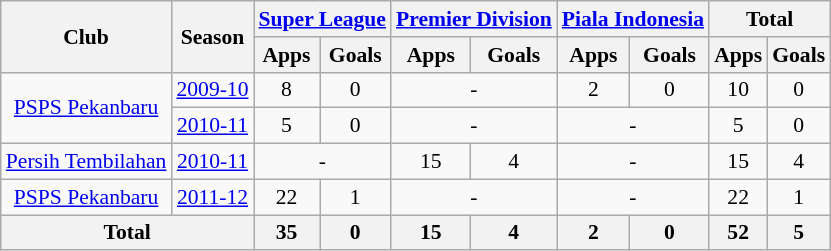<table class="wikitable" style="font-size:90%; text-align:center;">
<tr>
<th rowspan="2">Club</th>
<th rowspan="2">Season</th>
<th colspan="2"><a href='#'>Super League</a></th>
<th colspan="2"><a href='#'>Premier Division</a></th>
<th colspan="2"><a href='#'>Piala Indonesia</a></th>
<th colspan="2">Total</th>
</tr>
<tr>
<th>Apps</th>
<th>Goals</th>
<th>Apps</th>
<th>Goals</th>
<th>Apps</th>
<th>Goals</th>
<th>Apps</th>
<th>Goals</th>
</tr>
<tr>
<td rowspan="2"><a href='#'>PSPS Pekanbaru</a></td>
<td><a href='#'>2009-10</a></td>
<td>8</td>
<td>0</td>
<td colspan="2">-</td>
<td>2</td>
<td>0</td>
<td>10</td>
<td>0</td>
</tr>
<tr>
<td><a href='#'>2010-11</a></td>
<td>5</td>
<td>0</td>
<td colspan="2">-</td>
<td colspan="2">-</td>
<td>5</td>
<td>0</td>
</tr>
<tr>
<td rowspan="1"><a href='#'>Persih Tembilahan</a></td>
<td><a href='#'>2010-11</a></td>
<td colspan="2">-</td>
<td>15</td>
<td>4</td>
<td colspan="2">-</td>
<td>15</td>
<td>4</td>
</tr>
<tr>
<td rowspan="1"><a href='#'>PSPS Pekanbaru</a></td>
<td><a href='#'>2011-12</a></td>
<td>22</td>
<td>1</td>
<td colspan="2">-</td>
<td colspan="2">-</td>
<td>22</td>
<td>1</td>
</tr>
<tr>
<th colspan="2">Total</th>
<th>35</th>
<th>0</th>
<th>15</th>
<th>4</th>
<th>2</th>
<th>0</th>
<th>52</th>
<th>5</th>
</tr>
</table>
